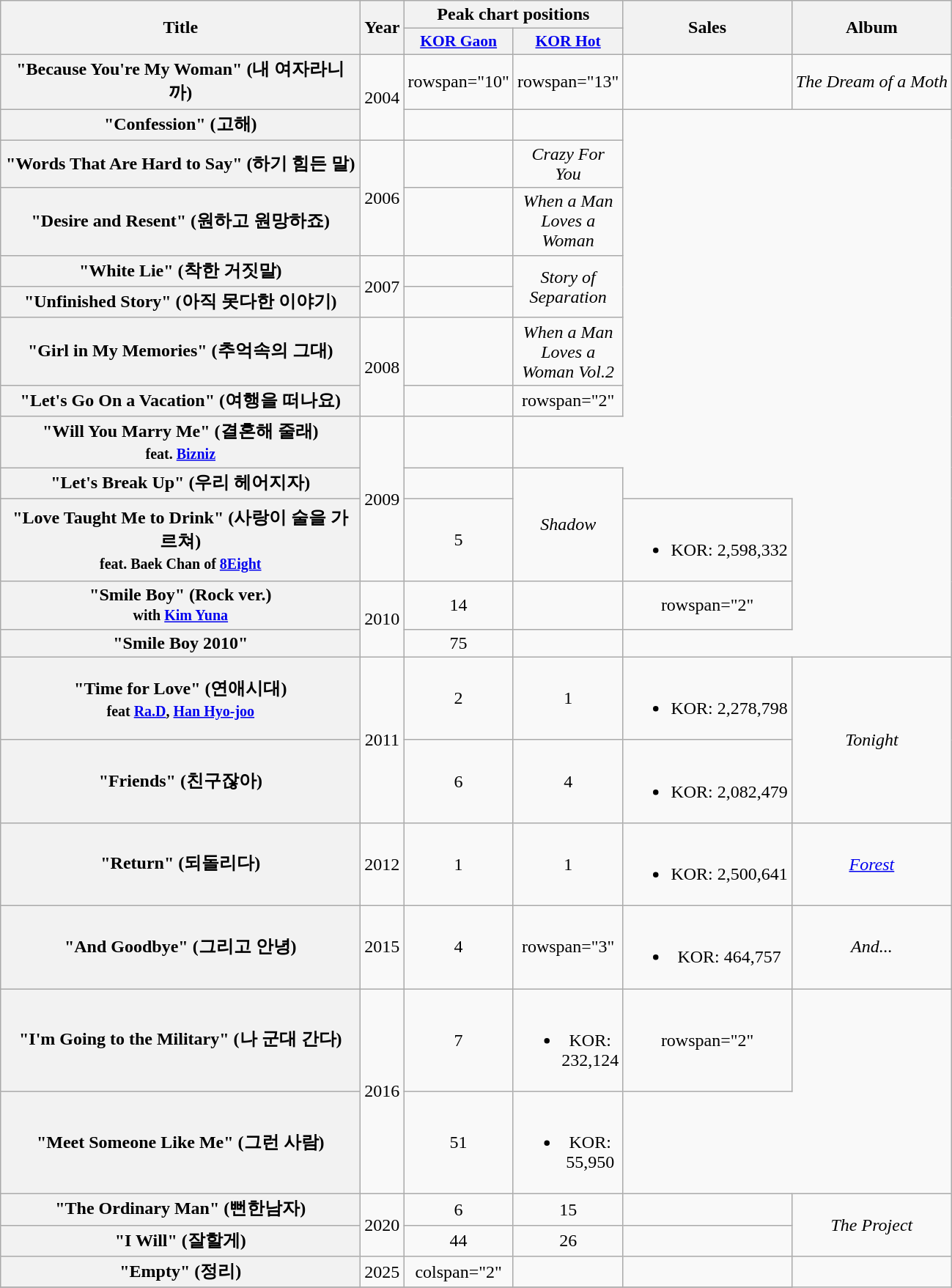<table class="wikitable plainrowheaders" style="text-align:center;">
<tr>
<th scope="col" rowspan="2" style="width:20em;">Title</th>
<th scope="col" rowspan="2">Year</th>
<th scope="col" colspan="2" style="width:5em;">Peak chart positions</th>
<th rowspan="2">Sales</th>
<th scope="col" rowspan="2">Album</th>
</tr>
<tr>
<th scope="col" style="width:3em;font-size:90%;"><a href='#'>KOR Gaon</a><br></th>
<th scope="col" style="width:3em;font-size:90%;"><a href='#'>KOR Hot</a><br></th>
</tr>
<tr>
<th scope="row">"Because You're My Woman" (내 여자라니까)</th>
<td rowspan="2">2004</td>
<td>rowspan="10" </td>
<td>rowspan="13" </td>
<td></td>
<td><em>The Dream of a Moth</em></td>
</tr>
<tr>
<th scope="row">"Confession" (고해)</th>
<td></td>
<td></td>
</tr>
<tr>
<th scope="row">"Words That Are Hard to Say" (하기 힘든 말)</th>
<td rowspan="2">2006</td>
<td></td>
<td><em>Crazy For You</em></td>
</tr>
<tr>
<th scope="row">"Desire and Resent" (원하고 원망하죠)</th>
<td></td>
<td><em>When a Man Loves a Woman</em></td>
</tr>
<tr>
<th scope="row">"White Lie" (착한 거짓말)</th>
<td rowspan="2">2007</td>
<td></td>
<td rowspan="2"><em>Story of Separation</em></td>
</tr>
<tr>
<th scope="row">"Unfinished Story" (아직 못다한 이야기)</th>
<td></td>
</tr>
<tr>
<th scope="row">"Girl in My Memories" (추억속의 그대)</th>
<td rowspan="2">2008</td>
<td></td>
<td><em>When a Man Loves a Woman Vol.2</em></td>
</tr>
<tr>
<th scope="row">"Let's Go On a Vacation" (여행을 떠나요)</th>
<td></td>
<td>rowspan="2" </td>
</tr>
<tr>
<th scope="row">"Will You Marry Me" (결혼해 줄래)<br><small>feat. <a href='#'>Bizniz</a></small></th>
<td rowspan="3">2009</td>
<td></td>
</tr>
<tr>
<th scope="row">"Let's Break Up" (우리 헤어지자)</th>
<td></td>
<td rowspan="2"><em>Shadow</em></td>
</tr>
<tr>
<th scope="row">"Love Taught Me to Drink" (사랑이 술을 가르쳐)<br><small>feat. Baek Chan of <a href='#'>8Eight</a></small></th>
<td>5</td>
<td><br><ul><li>KOR: 2,598,332</li></ul></td>
</tr>
<tr>
<th scope="row">"Smile Boy" (Rock ver.)<br><small>with <a href='#'>Kim Yuna</a></small></th>
<td rowspan="2">2010</td>
<td>14</td>
<td></td>
<td>rowspan="2" </td>
</tr>
<tr>
<th scope="row">"Smile Boy 2010"</th>
<td>75</td>
<td></td>
</tr>
<tr>
<th scope="row">"Time for Love" (연애시대)<br><small>feat <a href='#'>Ra.D</a>, <a href='#'>Han Hyo-joo</a></small></th>
<td rowspan="2">2011</td>
<td>2</td>
<td>1</td>
<td><br><ul><li>KOR: 2,278,798</li></ul></td>
<td rowspan="2"><em>Tonight</em></td>
</tr>
<tr>
<th scope="row">"Friends" (친구잖아)</th>
<td>6</td>
<td>4</td>
<td><br><ul><li>KOR: 2,082,479</li></ul></td>
</tr>
<tr>
<th scope="row">"Return" (되돌리다)</th>
<td>2012</td>
<td>1</td>
<td>1</td>
<td><br><ul><li>KOR: 2,500,641</li></ul></td>
<td><em><a href='#'>Forest</a></em></td>
</tr>
<tr>
<th scope="row">"And Goodbye" (그리고 안녕)</th>
<td>2015</td>
<td>4</td>
<td>rowspan="3" </td>
<td><br><ul><li>KOR: 464,757</li></ul></td>
<td><em>And...</em></td>
</tr>
<tr>
<th scope="row">"I'm Going to the Military" (나 군대 간다)</th>
<td rowspan="2">2016</td>
<td>7</td>
<td><br><ul><li>KOR: 232,124</li></ul></td>
<td>rowspan="2" </td>
</tr>
<tr>
<th scope="row">"Meet Someone Like Me" (그런 사람)</th>
<td>51</td>
<td><br><ul><li>KOR: 55,950</li></ul></td>
</tr>
<tr>
<th scope="row">"The Ordinary Man" (뻔한남자)</th>
<td rowspan="2">2020</td>
<td>6</td>
<td>15</td>
<td></td>
<td rowspan="2"><em>The Project</em></td>
</tr>
<tr>
<th scope="row">"I Will" (잘할게)</th>
<td>44</td>
<td>26</td>
<td></td>
</tr>
<tr>
<th scope="row">"Empty" (정리)</th>
<td>2025</td>
<td>colspan="2" </td>
<td></td>
<td></td>
</tr>
<tr>
</tr>
</table>
